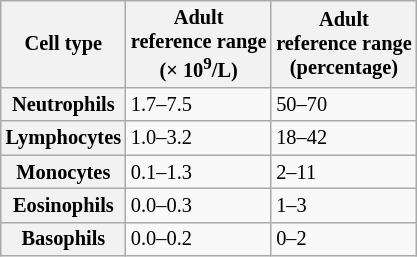<table class="wikitable plainrowheaders mw-collapsible floatright" style="font-size:85%;">
<tr>
<th scope="col">Cell type</th>
<th scope="col">Adult<br>reference range<br>(× 10<sup>9</sup>/L)</th>
<th scope="col">Adult<br>reference range<br>(percentage)</th>
</tr>
<tr>
<th scope="row">Neutrophils</th>
<td>1.7–7.5</td>
<td>50–70</td>
</tr>
<tr>
<th scope="row">Lymphocytes</th>
<td>1.0–3.2</td>
<td>18–42</td>
</tr>
<tr>
<th scope="row">Monocytes</th>
<td>0.1–1.3</td>
<td>2–11</td>
</tr>
<tr>
<th scope="row">Eosinophils</th>
<td>0.0–0.3</td>
<td>1–3</td>
</tr>
<tr>
<th scope="row">Basophils</th>
<td>0.0–0.2</td>
<td>0–2</td>
</tr>
</table>
